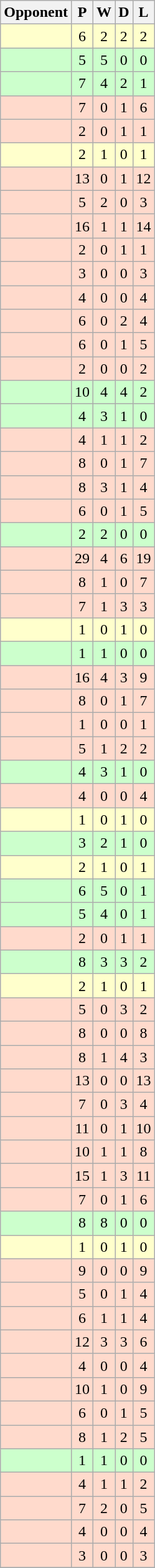<table class="wikitable sortable collapsible collapsed" style="text-align: center; font-size: 100%;">
<tr>
<th>Opponent</th>
<th>P</th>
<th>W</th>
<th>D</th>
<th>L</th>
</tr>
<tr bgcolor=FFFFCC>
<td style="text-align:left;"></td>
<td>6</td>
<td>2</td>
<td>2</td>
<td>2</td>
</tr>
<tr bgcolor=CCFFCC>
<td style="text-align:left;"></td>
<td>5</td>
<td>5</td>
<td>0</td>
<td>0</td>
</tr>
<tr bgcolor=CCFFCC>
<td style="text-align:left;"></td>
<td>7</td>
<td>4</td>
<td>2</td>
<td>1</td>
</tr>
<tr bgcolor=FFDACC>
<td style="text-align:left;"></td>
<td>7</td>
<td>0</td>
<td>1</td>
<td>6</td>
</tr>
<tr bgcolor=FFDACC>
<td style="text-align:left;"></td>
<td>2</td>
<td>0</td>
<td>1</td>
<td>1</td>
</tr>
<tr bgcolor=FFFFCC>
<td style="text-align:left;"></td>
<td>2</td>
<td>1</td>
<td>0</td>
<td>1</td>
</tr>
<tr bgcolor=FFDACC>
<td style="text-align:left;"></td>
<td>13</td>
<td>0</td>
<td>1</td>
<td>12</td>
</tr>
<tr bgcolor=FFDACC>
<td style="text-align:left;"></td>
<td>5</td>
<td>2</td>
<td>0</td>
<td>3</td>
</tr>
<tr bgcolor=FFDACC>
<td style="text-align:left;"></td>
<td>16</td>
<td>1</td>
<td>1</td>
<td>14</td>
</tr>
<tr bgcolor=FFDACC>
<td style="text-align:left;"></td>
<td>2</td>
<td>0</td>
<td>1</td>
<td>1</td>
</tr>
<tr bgcolor=FFDACC>
<td style="text-align:left;"></td>
<td>3</td>
<td>0</td>
<td>0</td>
<td>3</td>
</tr>
<tr bgcolor=FFDACC>
<td style="text-align:left;"></td>
<td>4</td>
<td>0</td>
<td>0</td>
<td>4</td>
</tr>
<tr bgcolor=FFDACC>
<td style="text-align:left;"></td>
<td>6</td>
<td>0</td>
<td>2</td>
<td>4</td>
</tr>
<tr bgcolor=FFDACC>
<td style="text-align:left;"></td>
<td>6</td>
<td>0</td>
<td>1</td>
<td>5</td>
</tr>
<tr bgcolor=FFDACC>
<td style="text-align:left;"></td>
<td>2</td>
<td>0</td>
<td>0</td>
<td>2</td>
</tr>
<tr bgcolor=CCFFCC>
<td style="text-align:left;"></td>
<td>10</td>
<td>4</td>
<td>4</td>
<td>2</td>
</tr>
<tr bgcolor=CCFFCC>
<td style="text-align:left;"></td>
<td>4</td>
<td>3</td>
<td>1</td>
<td>0</td>
</tr>
<tr bgcolor=FFDACC>
<td style="text-align:left;"></td>
<td>4</td>
<td>1</td>
<td>1</td>
<td>2</td>
</tr>
<tr bgcolor=FFDACC>
<td style="text-align:left;"></td>
<td>8</td>
<td>0</td>
<td>1</td>
<td>7</td>
</tr>
<tr bgcolor=FFDACC>
<td style="text-align:left;"></td>
<td>8</td>
<td>3</td>
<td>1</td>
<td>4</td>
</tr>
<tr bgcolor=FFDACC>
<td style="text-align:left;"></td>
<td>6</td>
<td>0</td>
<td>1</td>
<td>5</td>
</tr>
<tr bgcolor=CCFFCC>
<td style="text-align:left;"></td>
<td>2</td>
<td>2</td>
<td>0</td>
<td>0</td>
</tr>
<tr bgcolor=FFDACC>
<td style="text-align:left;"></td>
<td>29</td>
<td>4</td>
<td>6</td>
<td>19</td>
</tr>
<tr bgcolor=FFDACC>
<td style="text-align:left;"></td>
<td>8</td>
<td>1</td>
<td>0</td>
<td>7</td>
</tr>
<tr bgcolor=FFDACC>
<td style="text-align:left;"></td>
<td>7</td>
<td>1</td>
<td>3</td>
<td>3</td>
</tr>
<tr bgcolor=FFFFCC>
<td style="text-align:left;"></td>
<td>1</td>
<td>0</td>
<td>1</td>
<td>0</td>
</tr>
<tr bgcolor=CCFFCC>
<td style="text-align:left;"></td>
<td>1</td>
<td>1</td>
<td>0</td>
<td>0</td>
</tr>
<tr bgcolor=FFDACC>
<td style="text-align:left;"></td>
<td>16</td>
<td>4</td>
<td>3</td>
<td>9</td>
</tr>
<tr bgcolor=FFDACC>
<td style="text-align:left;"></td>
<td>8</td>
<td>0</td>
<td>1</td>
<td>7</td>
</tr>
<tr bgcolor=FFDACC>
<td style="text-align:left;"></td>
<td>1</td>
<td>0</td>
<td>0</td>
<td>1</td>
</tr>
<tr bgcolor=FFDACC>
<td style="text-align:left;"></td>
<td>5</td>
<td>1</td>
<td>2</td>
<td>2</td>
</tr>
<tr bgcolor=CCFFCC>
<td style="text-align:left;"></td>
<td>4</td>
<td>3</td>
<td>1</td>
<td>0</td>
</tr>
<tr bgcolor=FFDACC>
<td style="text-align:left;"></td>
<td>4</td>
<td>0</td>
<td>0</td>
<td>4</td>
</tr>
<tr bgcolor=FFFFCC>
<td style="text-align:left;"></td>
<td>1</td>
<td>0</td>
<td>1</td>
<td>0</td>
</tr>
<tr bgcolor=CCFFCC>
<td style="text-align:left;"></td>
<td>3</td>
<td>2</td>
<td>1</td>
<td>0</td>
</tr>
<tr bgcolor=FFFFCC>
<td style="text-align:left;"></td>
<td>2</td>
<td>1</td>
<td>0</td>
<td>1</td>
</tr>
<tr bgcolor=CCFFCC>
<td style="text-align:left;"></td>
<td>6</td>
<td>5</td>
<td>0</td>
<td>1</td>
</tr>
<tr bgcolor=CCFFCC>
<td style="text-align:left;"></td>
<td>5</td>
<td>4</td>
<td>0</td>
<td>1</td>
</tr>
<tr bgcolor=FFDACC>
<td style="text-align:left;"></td>
<td>2</td>
<td>0</td>
<td>1</td>
<td>1</td>
</tr>
<tr bgcolor=CCFFCC>
<td style="text-align:left;"></td>
<td>8</td>
<td>3</td>
<td>3</td>
<td>2</td>
</tr>
<tr bgcolor=FFFFCC>
<td style="text-align:left;"></td>
<td>2</td>
<td>1</td>
<td>0</td>
<td>1</td>
</tr>
<tr bgcolor=FFDACC>
<td style="text-align:left;"></td>
<td>5</td>
<td>0</td>
<td>3</td>
<td>2</td>
</tr>
<tr bgcolor=FFDACC>
<td style="text-align:left;"></td>
<td>8</td>
<td>0</td>
<td>0</td>
<td>8</td>
</tr>
<tr bgcolor=FFDACC>
<td style="text-align:left;"></td>
<td>8</td>
<td>1</td>
<td>4</td>
<td>3</td>
</tr>
<tr bgcolor=FFDACC>
<td style="text-align:left;"></td>
<td>13</td>
<td>0</td>
<td>0</td>
<td>13</td>
</tr>
<tr bgcolor=FFDACC>
<td style="text-align:left;"></td>
<td>7</td>
<td>0</td>
<td>3</td>
<td>4</td>
</tr>
<tr bgcolor=FFDACC>
<td style="text-align:left;"></td>
<td>11</td>
<td>0</td>
<td>1</td>
<td>10</td>
</tr>
<tr bgcolor=FFDACC>
<td style="text-align:left;"></td>
<td>10</td>
<td>1</td>
<td>1</td>
<td>8</td>
</tr>
<tr bgcolor=FFDACC>
<td style="text-align:left;"></td>
<td>15</td>
<td>1</td>
<td>3</td>
<td>11</td>
</tr>
<tr bgcolor=FFDACC>
<td style="text-align:left;"></td>
<td>7</td>
<td>0</td>
<td>1</td>
<td>6</td>
</tr>
<tr bgcolor=CCFFCC>
<td style="text-align:left;"></td>
<td>8</td>
<td>8</td>
<td>0</td>
<td>0</td>
</tr>
<tr bgcolor=FFFFCC>
<td style="text-align:left;"></td>
<td>1</td>
<td>0</td>
<td>1</td>
<td>0</td>
</tr>
<tr bgcolor=FFDACC>
<td style="text-align:left;"></td>
<td>9</td>
<td>0</td>
<td>0</td>
<td>9</td>
</tr>
<tr bgcolor=FFDACC>
<td style="text-align:left;"></td>
<td>5</td>
<td>0</td>
<td>1</td>
<td>4</td>
</tr>
<tr bgcolor=FFDACC>
<td style="text-align:left;"></td>
<td>6</td>
<td>1</td>
<td>1</td>
<td>4</td>
</tr>
<tr bgcolor=FFDACC>
<td style="text-align:left;"></td>
<td>12</td>
<td>3</td>
<td>3</td>
<td>6</td>
</tr>
<tr bgcolor=FFDACC>
<td style="text-align:left;"></td>
<td>4</td>
<td>0</td>
<td>0</td>
<td>4</td>
</tr>
<tr bgcolor=FFDACC>
<td style="text-align:left;"></td>
<td>10</td>
<td>1</td>
<td>0</td>
<td>9</td>
</tr>
<tr bgcolor=FFDACC>
<td style="text-align:left;"></td>
<td>6</td>
<td>0</td>
<td>1</td>
<td>5</td>
</tr>
<tr bgcolor=FFDACC>
<td style="text-align:left;"></td>
<td>8</td>
<td>1</td>
<td>2</td>
<td>5</td>
</tr>
<tr bgcolor=CCFFCC>
<td style="text-align:left;"></td>
<td>1</td>
<td>1</td>
<td>0</td>
<td>0</td>
</tr>
<tr bgcolor=FFDACC>
<td style="text-align:left;"></td>
<td>4</td>
<td>1</td>
<td>1</td>
<td>2</td>
</tr>
<tr bgcolor=FFDACC>
<td style="text-align:left;"></td>
<td>7</td>
<td>2</td>
<td>0</td>
<td>5</td>
</tr>
<tr bgcolor=FFDACC>
<td style="text-align:left;"></td>
<td>4</td>
<td>0</td>
<td>0</td>
<td>4</td>
</tr>
<tr bgcolor=FFDACC>
<td style="text-align:left;"></td>
<td>3</td>
<td>0</td>
<td>0</td>
<td>3</td>
</tr>
<tr>
</tr>
</table>
